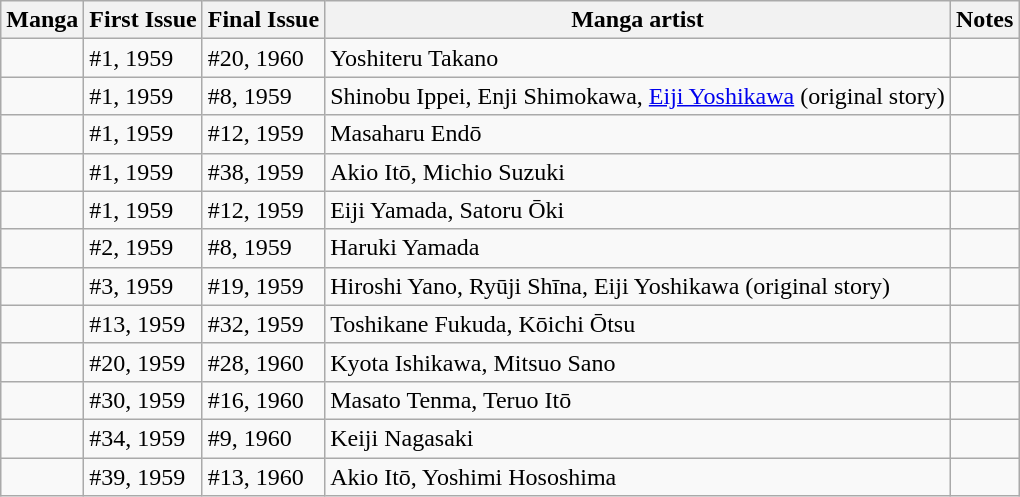<table class="wikitable sortable">
<tr>
<th>Manga</th>
<th>First Issue</th>
<th>Final Issue</th>
<th>Manga artist</th>
<th>Notes</th>
</tr>
<tr>
<td></td>
<td>#1, 1959</td>
<td>#20, 1960</td>
<td>Yoshiteru Takano</td>
<td></td>
</tr>
<tr>
<td></td>
<td>#1, 1959</td>
<td>#8, 1959</td>
<td>Shinobu Ippei, Enji Shimokawa, <a href='#'>Eiji Yoshikawa</a> (original story)</td>
<td></td>
</tr>
<tr>
<td></td>
<td>#1, 1959</td>
<td>#12, 1959</td>
<td>Masaharu Endō</td>
<td></td>
</tr>
<tr>
<td></td>
<td>#1, 1959</td>
<td>#38, 1959</td>
<td>Akio Itō, Michio Suzuki</td>
<td></td>
</tr>
<tr>
<td></td>
<td>#1, 1959</td>
<td>#12, 1959</td>
<td>Eiji Yamada, Satoru Ōki</td>
<td></td>
</tr>
<tr>
<td></td>
<td>#2, 1959</td>
<td>#8, 1959</td>
<td>Haruki Yamada</td>
<td></td>
</tr>
<tr>
<td></td>
<td>#3, 1959</td>
<td>#19, 1959</td>
<td>Hiroshi Yano, Ryūji Shīna, Eiji Yoshikawa (original story)</td>
<td></td>
</tr>
<tr>
<td></td>
<td>#13, 1959</td>
<td>#32, 1959</td>
<td>Toshikane Fukuda, Kōichi Ōtsu</td>
<td></td>
</tr>
<tr>
<td></td>
<td>#20, 1959</td>
<td>#28, 1960</td>
<td>Kyota Ishikawa, Mitsuo Sano</td>
<td></td>
</tr>
<tr>
<td></td>
<td>#30, 1959</td>
<td>#16, 1960</td>
<td>Masato Tenma, Teruo Itō</td>
<td></td>
</tr>
<tr>
<td></td>
<td>#34, 1959</td>
<td>#9, 1960</td>
<td>Keiji Nagasaki</td>
<td></td>
</tr>
<tr>
<td></td>
<td>#39, 1959</td>
<td>#13, 1960</td>
<td>Akio Itō, Yoshimi Hososhima</td>
<td></td>
</tr>
</table>
